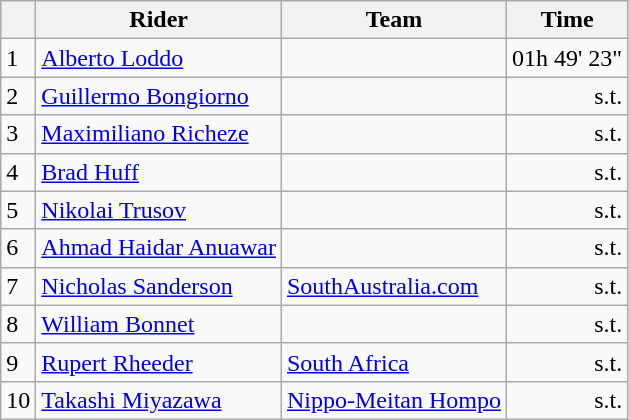<table class=wikitable>
<tr>
<th></th>
<th>Rider</th>
<th>Team</th>
<th>Time</th>
</tr>
<tr>
<td>1</td>
<td> <a href='#'>Alberto Loddo</a> </td>
<td></td>
<td align=right>01h 49' 23"</td>
</tr>
<tr>
<td>2</td>
<td> <a href='#'>Guillermo Bongiorno</a></td>
<td></td>
<td align=right>s.t.</td>
</tr>
<tr>
<td>3</td>
<td> <a href='#'>Maximiliano Richeze</a></td>
<td></td>
<td align=right>s.t.</td>
</tr>
<tr>
<td>4</td>
<td> <a href='#'>Brad Huff</a></td>
<td></td>
<td align=right>s.t.</td>
</tr>
<tr>
<td>5</td>
<td> <a href='#'>Nikolai Trusov</a></td>
<td></td>
<td align=right>s.t.</td>
</tr>
<tr>
<td>6</td>
<td> <a href='#'>Ahmad Haidar Anuawar</a></td>
<td></td>
<td align=right>s.t.</td>
</tr>
<tr>
<td>7</td>
<td> <a href='#'>Nicholas Sanderson</a></td>
<td><a href='#'>SouthAustralia.com</a></td>
<td align=right>s.t.</td>
</tr>
<tr>
<td>8</td>
<td> <a href='#'>William Bonnet</a></td>
<td></td>
<td align=right>s.t.</td>
</tr>
<tr>
<td>9</td>
<td> <a href='#'>Rupert Rheeder</a></td>
<td><a href='#'>South Africa</a></td>
<td align=right>s.t.</td>
</tr>
<tr>
<td>10</td>
<td> <a href='#'>Takashi Miyazawa</a></td>
<td><a href='#'>Nippo-Meitan Hompo</a></td>
<td align=right>s.t.</td>
</tr>
</table>
